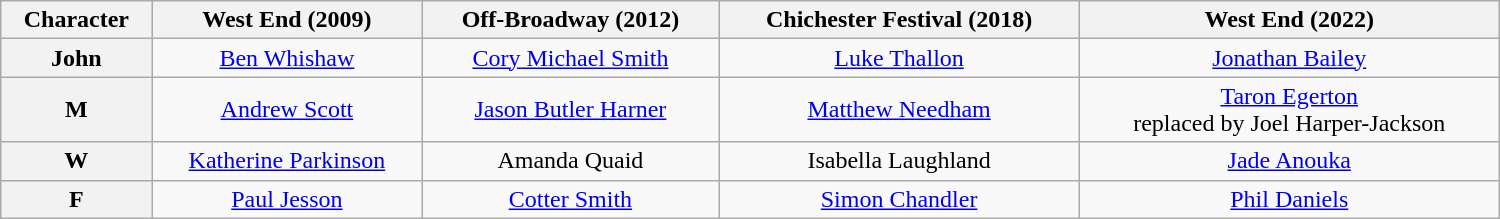<table class="wikitable" style="width:1000px;">
<tr>
<th>Character</th>
<th>West End (2009)</th>
<th>Off-Broadway (2012)</th>
<th>Chichester Festival (2018)</th>
<th>West End (2022)</th>
</tr>
<tr>
<th>John</th>
<td style="text-align:center;"><a href='#'>Ben Whishaw</a></td>
<td style="text-align:center;"><a href='#'>Cory Michael Smith</a></td>
<td style="text-align:center;"><a href='#'>Luke Thallon</a></td>
<td style="text-align:center;"><a href='#'>Jonathan Bailey</a></td>
</tr>
<tr>
<th>M</th>
<td style="text-align:center;"><a href='#'>Andrew Scott</a></td>
<td style="text-align:center;"><a href='#'>Jason Butler Harner</a></td>
<td style="text-align:center;"><a href='#'>Matthew Needham</a></td>
<td style="text-align:center;"><a href='#'>Taron Egerton</a><br>replaced by Joel Harper-Jackson</td>
</tr>
<tr>
<th>W</th>
<td style="text-align:center;"><a href='#'>Katherine Parkinson</a></td>
<td style="text-align:center;">Amanda Quaid</td>
<td style="text-align:center;">Isabella Laughland</td>
<td style="text-align:center;"><a href='#'>Jade Anouka</a></td>
</tr>
<tr>
<th>F</th>
<td style="text-align:center;"><a href='#'>Paul Jesson</a></td>
<td style="text-align:center;"><a href='#'>Cotter Smith</a></td>
<td style="text-align:center;"><a href='#'>Simon Chandler</a></td>
<td style="text-align:center;"><a href='#'>Phil Daniels</a></td>
</tr>
</table>
